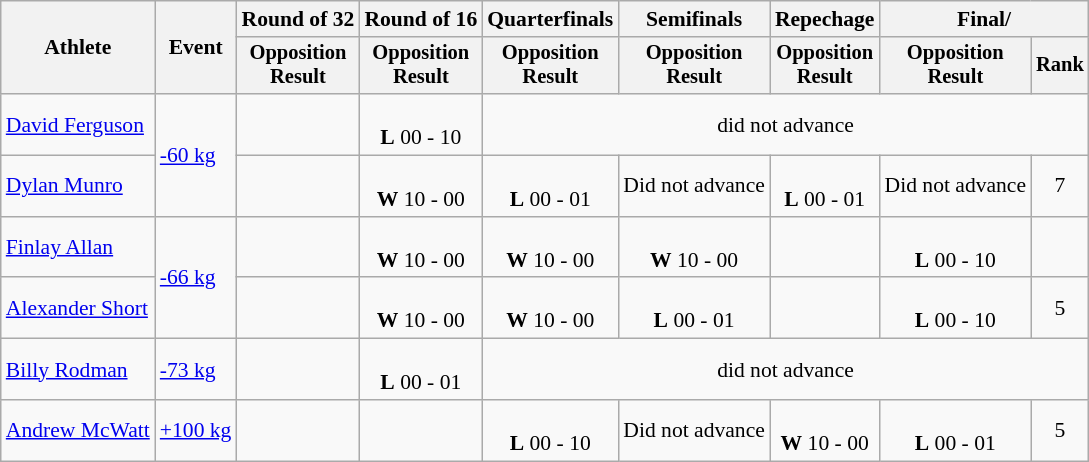<table class="wikitable" style="font-size:90%;">
<tr>
<th rowspan=2>Athlete</th>
<th rowspan=2>Event</th>
<th>Round of 32</th>
<th>Round of 16</th>
<th>Quarterfinals</th>
<th>Semifinals</th>
<th>Repechage</th>
<th colspan=2>Final/</th>
</tr>
<tr style="font-size:95%">
<th>Opposition<br>Result</th>
<th>Opposition<br>Result</th>
<th>Opposition<br>Result</th>
<th>Opposition<br>Result</th>
<th>Opposition<br>Result</th>
<th>Opposition<br>Result</th>
<th>Rank</th>
</tr>
<tr align=center>
<td align=left><a href='#'>David Ferguson</a></td>
<td align=left rowspan=2><a href='#'>-60 kg</a></td>
<td></td>
<td><br><strong>L</strong> 00 - 10</td>
<td colspan=5>did not advance</td>
</tr>
<tr align=center>
<td align=left><a href='#'>Dylan Munro</a></td>
<td></td>
<td><br><strong>W</strong> 10 - 00</td>
<td><br><strong>L</strong> 00 - 01</td>
<td>Did not advance</td>
<td><br><strong>L</strong> 00 - 01</td>
<td>Did not advance</td>
<td>7</td>
</tr>
<tr align=center>
<td align=left><a href='#'>Finlay Allan</a></td>
<td align=left rowspan=2><a href='#'>-66 kg</a></td>
<td></td>
<td><br><strong>W</strong> 10 - 00</td>
<td><br><strong>W</strong> 10 - 00</td>
<td><br><strong>W</strong> 10 - 00</td>
<td></td>
<td><br><strong>L</strong> 00 - 10</td>
<td></td>
</tr>
<tr align=center>
<td align=left><a href='#'>Alexander Short</a></td>
<td></td>
<td><br><strong>W</strong> 10 - 00</td>
<td><br><strong>W</strong> 10 - 00</td>
<td><br><strong>L</strong> 00 - 01</td>
<td></td>
<td><br><strong>L</strong> 00 - 10</td>
<td>5</td>
</tr>
<tr align=center>
<td align=left><a href='#'>Billy Rodman</a></td>
<td align=left><a href='#'>-73 kg</a></td>
<td></td>
<td><br><strong>L</strong> 00 - 01</td>
<td colspan=5>did not advance</td>
</tr>
<tr align=center>
<td align=left><a href='#'>Andrew McWatt</a></td>
<td align=left><a href='#'>+100 kg</a></td>
<td></td>
<td></td>
<td><br><strong>L</strong> 00 - 10</td>
<td>Did not advance</td>
<td><br><strong>W</strong> 10 - 00</td>
<td><br><strong>L</strong> 00 - 01</td>
<td>5</td>
</tr>
</table>
